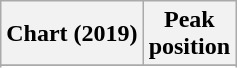<table class="wikitable sortable plainrowheaders" style="text-align:center">
<tr>
<th scope="col">Chart (2019)</th>
<th scope="col">Peak<br>position</th>
</tr>
<tr>
</tr>
<tr>
</tr>
</table>
